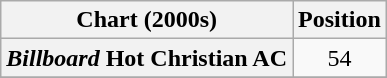<table class="wikitable plainrowheaders" style="text-align:center;">
<tr>
<th scope="col">Chart (2000s)</th>
<th scope="col">Position</th>
</tr>
<tr>
<th scope="row"><em>Billboard</em> Hot Christian AC</th>
<td align="center">54</td>
</tr>
<tr>
</tr>
</table>
